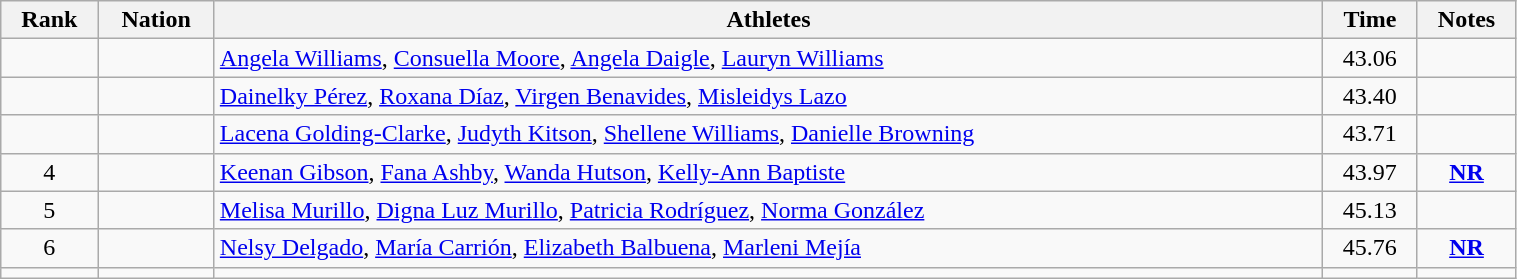<table class="wikitable sortable" width=80% style="text-align:center;">
<tr>
<th>Rank</th>
<th>Nation</th>
<th>Athletes</th>
<th>Time</th>
<th>Notes</th>
</tr>
<tr>
<td></td>
<td align=left></td>
<td align=left><a href='#'>Angela Williams</a>, <a href='#'>Consuella Moore</a>, <a href='#'>Angela Daigle</a>, <a href='#'>Lauryn Williams</a></td>
<td>43.06</td>
<td></td>
</tr>
<tr>
<td></td>
<td align=left></td>
<td align=left><a href='#'>Dainelky Pérez</a>, <a href='#'>Roxana Díaz</a>, <a href='#'>Virgen Benavides</a>, <a href='#'>Misleidys Lazo</a></td>
<td>43.40</td>
<td></td>
</tr>
<tr>
<td></td>
<td align=left></td>
<td align=left><a href='#'>Lacena Golding-Clarke</a>, <a href='#'>Judyth Kitson</a>, <a href='#'>Shellene Williams</a>, <a href='#'>Danielle Browning</a></td>
<td>43.71</td>
<td></td>
</tr>
<tr>
<td>4</td>
<td align=left></td>
<td align=left><a href='#'>Keenan Gibson</a>, <a href='#'>Fana Ashby</a>, <a href='#'>Wanda Hutson</a>, <a href='#'>Kelly-Ann Baptiste</a></td>
<td>43.97</td>
<td><strong><a href='#'>NR</a></strong></td>
</tr>
<tr>
<td>5</td>
<td align=left></td>
<td align=left><a href='#'>Melisa Murillo</a>, <a href='#'>Digna Luz Murillo</a>, <a href='#'>Patricia Rodríguez</a>, <a href='#'>Norma González</a></td>
<td>45.13</td>
<td></td>
</tr>
<tr>
<td>6</td>
<td align=left></td>
<td align=left><a href='#'>Nelsy Delgado</a>, <a href='#'>María Carrión</a>, <a href='#'>Elizabeth Balbuena</a>, <a href='#'>Marleni Mejía</a></td>
<td>45.76</td>
<td><strong><a href='#'>NR</a></strong></td>
</tr>
<tr>
<td></td>
<td align=left></td>
<td align=left></td>
<td></td>
<td></td>
</tr>
</table>
